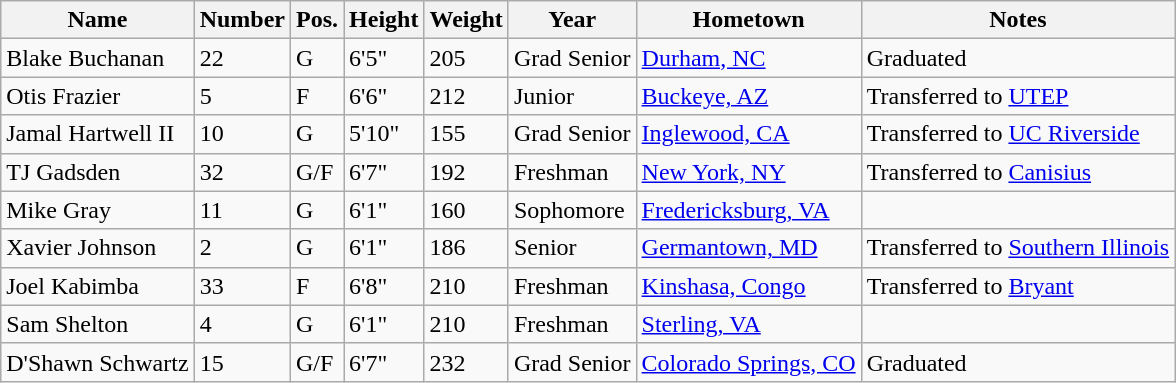<table class="wikitable sortable" border="1">
<tr>
<th>Name</th>
<th>Number</th>
<th>Pos.</th>
<th>Height</th>
<th>Weight</th>
<th>Year</th>
<th>Hometown</th>
<th class="unsortable">Notes</th>
</tr>
<tr>
<td sortname>Blake Buchanan</td>
<td>22</td>
<td>G</td>
<td>6'5"</td>
<td>205</td>
<td>Grad Senior</td>
<td><a href='#'>Durham, NC</a></td>
<td>Graduated</td>
</tr>
<tr>
<td sortname>Otis Frazier</td>
<td>5</td>
<td>F</td>
<td>6'6"</td>
<td>212</td>
<td>Junior</td>
<td><a href='#'>Buckeye, AZ</a></td>
<td>Transferred to <a href='#'>UTEP</a></td>
</tr>
<tr>
<td sortname>Jamal Hartwell II</td>
<td>10</td>
<td>G</td>
<td>5'10"</td>
<td>155</td>
<td>Grad Senior</td>
<td><a href='#'>Inglewood, CA</a></td>
<td>Transferred to <a href='#'>UC Riverside</a></td>
</tr>
<tr>
<td sortname>TJ Gadsden</td>
<td>32</td>
<td>G/F</td>
<td>6'7"</td>
<td>192</td>
<td>Freshman</td>
<td><a href='#'>New York, NY</a></td>
<td>Transferred to <a href='#'>Canisius</a></td>
</tr>
<tr>
<td sortname>Mike Gray</td>
<td>11</td>
<td>G</td>
<td>6'1"</td>
<td>160</td>
<td>Sophomore</td>
<td><a href='#'>Fredericksburg, VA</a></td>
<td></td>
</tr>
<tr>
<td sortname>Xavier Johnson</td>
<td>2</td>
<td>G</td>
<td>6'1"</td>
<td>186</td>
<td>Senior</td>
<td><a href='#'>Germantown, MD</a></td>
<td>Transferred to <a href='#'>Southern Illinois</a></td>
</tr>
<tr>
<td sortname>Joel Kabimba</td>
<td>33</td>
<td>F</td>
<td>6'8"</td>
<td>210</td>
<td>Freshman</td>
<td><a href='#'>Kinshasa, Congo</a></td>
<td>Transferred to <a href='#'>Bryant</a></td>
</tr>
<tr>
<td sortname>Sam Shelton</td>
<td>4</td>
<td>G</td>
<td>6'1"</td>
<td>210</td>
<td>Freshman</td>
<td><a href='#'>Sterling, VA</a></td>
<td></td>
</tr>
<tr>
<td sortname>D'Shawn Schwartz</td>
<td>15</td>
<td>G/F</td>
<td>6'7"</td>
<td>232</td>
<td>Grad Senior</td>
<td><a href='#'>Colorado Springs, CO</a></td>
<td>Graduated</td>
</tr>
</table>
